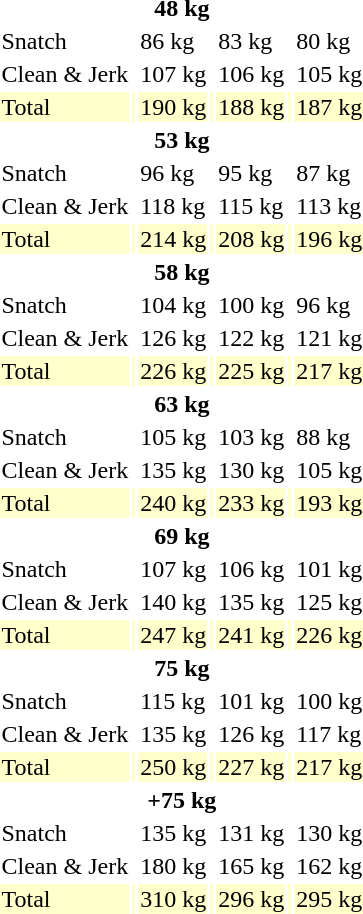<table>
<tr>
<th colspan=7>48 kg</th>
</tr>
<tr>
<td>Snatch</td>
<td></td>
<td>86 kg</td>
<td></td>
<td>83 kg</td>
<td></td>
<td>80 kg</td>
</tr>
<tr>
<td>Clean & Jerk</td>
<td></td>
<td>107 kg</td>
<td></td>
<td>106 kg</td>
<td></td>
<td>105 kg</td>
</tr>
<tr bgcolor=ffffcc>
<td>Total</td>
<td></td>
<td>190 kg</td>
<td></td>
<td>188 kg</td>
<td></td>
<td>187 kg</td>
</tr>
<tr>
<th colspan=7>53 kg</th>
</tr>
<tr>
<td>Snatch</td>
<td></td>
<td>96 kg</td>
<td></td>
<td>95 kg</td>
<td></td>
<td>87 kg</td>
</tr>
<tr>
<td>Clean & Jerk</td>
<td></td>
<td>118 kg</td>
<td></td>
<td>115 kg</td>
<td></td>
<td>113 kg</td>
</tr>
<tr bgcolor=ffffcc>
<td>Total</td>
<td></td>
<td>214 kg</td>
<td></td>
<td>208 kg</td>
<td></td>
<td>196 kg</td>
</tr>
<tr>
<th colspan=7>58 kg</th>
</tr>
<tr>
<td>Snatch</td>
<td></td>
<td>104 kg</td>
<td></td>
<td>100 kg</td>
<td></td>
<td>96 kg</td>
</tr>
<tr>
<td>Clean & Jerk</td>
<td></td>
<td>126 kg</td>
<td></td>
<td>122 kg</td>
<td></td>
<td>121 kg</td>
</tr>
<tr bgcolor=ffffcc>
<td>Total</td>
<td></td>
<td>226 kg</td>
<td></td>
<td>225 kg</td>
<td></td>
<td>217 kg</td>
</tr>
<tr>
<th colspan=7>63 kg</th>
</tr>
<tr>
<td>Snatch</td>
<td></td>
<td>105 kg</td>
<td></td>
<td>103 kg</td>
<td></td>
<td>88 kg</td>
</tr>
<tr>
<td>Clean & Jerk</td>
<td></td>
<td>135 kg</td>
<td></td>
<td>130 kg</td>
<td></td>
<td>105 kg</td>
</tr>
<tr bgcolor=ffffcc>
<td>Total</td>
<td></td>
<td>240 kg</td>
<td></td>
<td>233 kg</td>
<td></td>
<td>193 kg</td>
</tr>
<tr>
<th colspan=7>69 kg</th>
</tr>
<tr>
<td>Snatch</td>
<td></td>
<td>107 kg</td>
<td></td>
<td>106 kg</td>
<td></td>
<td>101 kg</td>
</tr>
<tr>
<td>Clean & Jerk</td>
<td></td>
<td>140 kg</td>
<td></td>
<td>135 kg</td>
<td></td>
<td>125 kg</td>
</tr>
<tr bgcolor=ffffcc>
<td>Total</td>
<td></td>
<td>247 kg</td>
<td></td>
<td>241 kg</td>
<td></td>
<td>226 kg</td>
</tr>
<tr>
<th colspan=7>75 kg</th>
</tr>
<tr>
<td>Snatch</td>
<td></td>
<td>115 kg</td>
<td></td>
<td>101 kg</td>
<td></td>
<td>100 kg</td>
</tr>
<tr>
<td>Clean & Jerk</td>
<td></td>
<td>135 kg</td>
<td></td>
<td>126 kg</td>
<td></td>
<td>117 kg</td>
</tr>
<tr bgcolor=ffffcc>
<td>Total</td>
<td></td>
<td>250 kg</td>
<td></td>
<td>227 kg</td>
<td></td>
<td>217 kg</td>
</tr>
<tr>
<th colspan=7>+75 kg</th>
</tr>
<tr>
<td>Snatch</td>
<td></td>
<td>135 kg</td>
<td></td>
<td>131 kg</td>
<td></td>
<td>130 kg</td>
</tr>
<tr>
<td>Clean & Jerk</td>
<td></td>
<td>180 kg</td>
<td></td>
<td>165 kg</td>
<td></td>
<td>162 kg</td>
</tr>
<tr bgcolor=ffffcc>
<td>Total</td>
<td></td>
<td>310 kg</td>
<td></td>
<td>296 kg</td>
<td></td>
<td>295 kg</td>
</tr>
</table>
